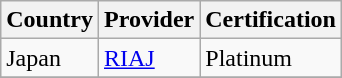<table class="wikitable" border="1">
<tr>
<th>Country</th>
<th>Provider</th>
<th>Certification</th>
</tr>
<tr>
<td>Japan</td>
<td><a href='#'>RIAJ</a></td>
<td>Platinum</td>
</tr>
<tr>
</tr>
</table>
